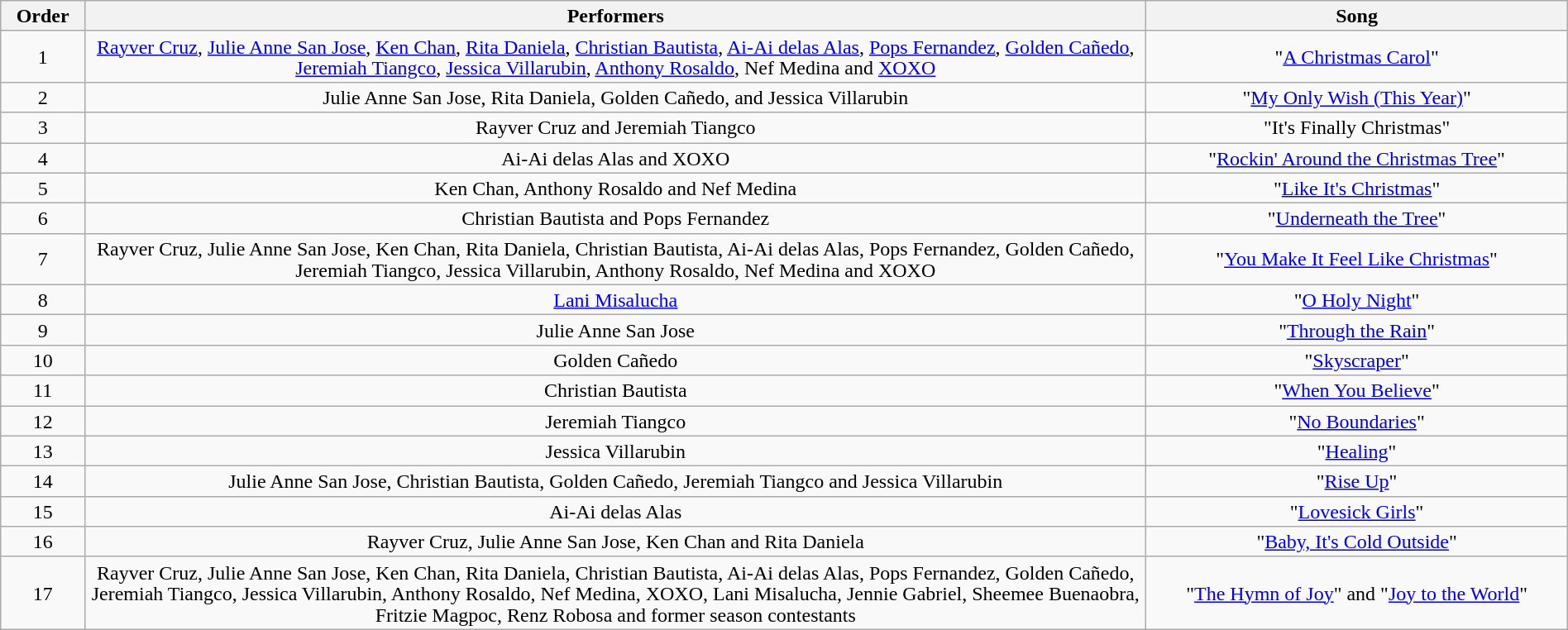<table class="wikitable" style="text-align:center; line-height:17px; width:100%;">
<tr>
<th width=5%>Order</th>
<th width=63%>Performers</th>
<th width=25%>Song</th>
</tr>
<tr>
<td>1</td>
<td><a href='#'>Rayver Cruz</a>, <a href='#'>Julie Anne San Jose</a>, <a href='#'>Ken Chan</a>, <a href='#'>Rita Daniela</a>, <a href='#'>Christian Bautista</a>, <a href='#'>Ai-Ai delas Alas</a>, <a href='#'>Pops Fernandez</a>, <a href='#'>Golden Cañedo</a>, <a href='#'>Jeremiah Tiangco</a>, <a href='#'>Jessica Villarubin</a>, <a href='#'>Anthony Rosaldo</a>, Nef Medina and <a href='#'>XOXO</a></td>
<td>"<a href='#'>A Christmas Carol</a>"</td>
</tr>
<tr>
<td>2</td>
<td>Julie Anne San Jose, Rita Daniela, Golden Cañedo, and Jessica Villarubin</td>
<td>"<a href='#'>My Only Wish (This Year)</a>"</td>
</tr>
<tr>
<td>3</td>
<td>Rayver Cruz and Jeremiah Tiangco</td>
<td>"It's Finally Christmas"</td>
</tr>
<tr>
<td>4</td>
<td>Ai-Ai delas Alas and XOXO</td>
<td>"<a href='#'>Rockin' Around the Christmas Tree</a>"</td>
</tr>
<tr>
<td>5</td>
<td>Ken Chan, Anthony Rosaldo and Nef Medina</td>
<td>"<a href='#'>Like It's Christmas</a>"</td>
</tr>
<tr>
<td>6</td>
<td>Christian Bautista and Pops Fernandez</td>
<td>"<a href='#'>Underneath the Tree</a>"</td>
</tr>
<tr>
<td>7</td>
<td>Rayver Cruz, Julie Anne San Jose, Ken Chan, Rita Daniela, Christian Bautista, Ai-Ai delas Alas, Pops Fernandez, Golden Cañedo, Jeremiah Tiangco, Jessica Villarubin, Anthony Rosaldo, Nef Medina and XOXO</td>
<td>"<a href='#'>You Make It Feel Like Christmas</a>"</td>
</tr>
<tr>
<td>8</td>
<td><a href='#'>Lani Misalucha</a></td>
<td>"<a href='#'>O Holy Night</a>"</td>
</tr>
<tr>
<td>9</td>
<td>Julie Anne San Jose</td>
<td>"<a href='#'>Through the Rain</a>"</td>
</tr>
<tr>
<td>10</td>
<td>Golden Cañedo</td>
<td>"<a href='#'>Skyscraper</a>"</td>
</tr>
<tr>
<td>11</td>
<td>Christian Bautista</td>
<td>"<a href='#'>When You Believe</a>"</td>
</tr>
<tr>
<td>12</td>
<td>Jeremiah Tiangco</td>
<td>"<a href='#'>No Boundaries</a>"</td>
</tr>
<tr>
<td>13</td>
<td>Jessica Villarubin</td>
<td>"<a href='#'>Healing</a>"</td>
</tr>
<tr>
<td>14</td>
<td>Julie Anne San Jose, Christian Bautista, Golden Cañedo, Jeremiah Tiangco and Jessica Villarubin</td>
<td>"<a href='#'>Rise Up</a>"</td>
</tr>
<tr>
<td>15</td>
<td>Ai-Ai delas Alas</td>
<td>"<a href='#'>Lovesick Girls</a>"</td>
</tr>
<tr>
<td>16</td>
<td>Rayver Cruz, Julie Anne San Jose, Ken Chan and Rita Daniela</td>
<td>"<a href='#'>Baby, It's Cold Outside</a>"</td>
</tr>
<tr>
<td>17</td>
<td>Rayver Cruz, Julie Anne San Jose, Ken Chan, Rita Daniela, Christian Bautista, Ai-Ai delas Alas, Pops Fernandez, Golden Cañedo, Jeremiah Tiangco, Jessica Villarubin, Anthony Rosaldo, Nef Medina, XOXO, Lani Misalucha, Jennie Gabriel, Sheemee Buenaobra, Fritzie Magpoc, Renz Robosa and former season contestants</td>
<td>"<a href='#'>The Hymn of Joy</a>" and "<a href='#'>Joy to the World</a>"</td>
</tr>
</table>
